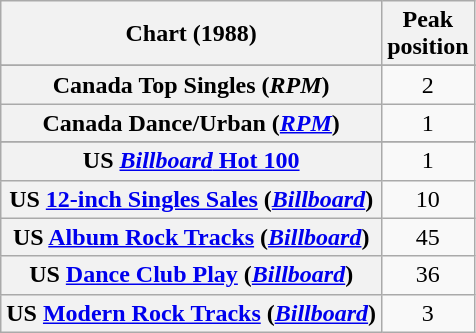<table class="wikitable sortable plainrowheaders" style="text-align:center">
<tr>
<th>Chart (1988)</th>
<th>Peak<br>position</th>
</tr>
<tr>
</tr>
<tr>
<th scope="row">Canada Top Singles (<em>RPM</em>)</th>
<td>2</td>
</tr>
<tr>
<th scope="row">Canada Dance/Urban (<em><a href='#'>RPM</a></em>)</th>
<td>1</td>
</tr>
<tr>
</tr>
<tr>
<th scope="row">US <a href='#'><em>Billboard</em> Hot 100</a></th>
<td>1</td>
</tr>
<tr>
<th scope="row">US <a href='#'>12-inch Singles Sales</a> (<em><a href='#'>Billboard</a></em>)</th>
<td>10</td>
</tr>
<tr>
<th scope="row">US <a href='#'>Album Rock Tracks</a> (<em><a href='#'>Billboard</a></em>)</th>
<td>45</td>
</tr>
<tr>
<th scope="row">US <a href='#'>Dance Club Play</a> (<em><a href='#'>Billboard</a></em>)</th>
<td>36</td>
</tr>
<tr>
<th scope="row">US <a href='#'>Modern Rock Tracks</a> (<em><a href='#'>Billboard</a></em>)</th>
<td>3</td>
</tr>
</table>
